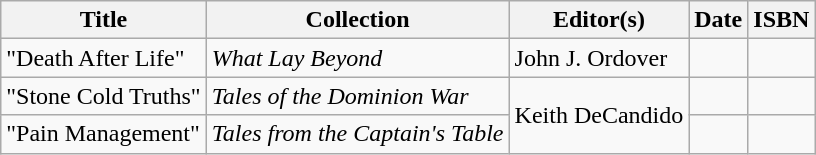<table class="wikitable">
<tr>
<th>Title</th>
<th>Collection</th>
<th>Editor(s)</th>
<th>Date</th>
<th>ISBN</th>
</tr>
<tr>
<td>"Death After Life"</td>
<td><em>What Lay Beyond</em></td>
<td>John J. Ordover</td>
<td></td>
<td></td>
</tr>
<tr>
<td>"Stone Cold Truths"</td>
<td><em>Tales of the Dominion War</em></td>
<td rowspan="2">Keith DeCandido</td>
<td></td>
<td></td>
</tr>
<tr>
<td>"Pain Management"</td>
<td><em>Tales from the Captain's Table</em></td>
<td></td>
<td></td>
</tr>
</table>
